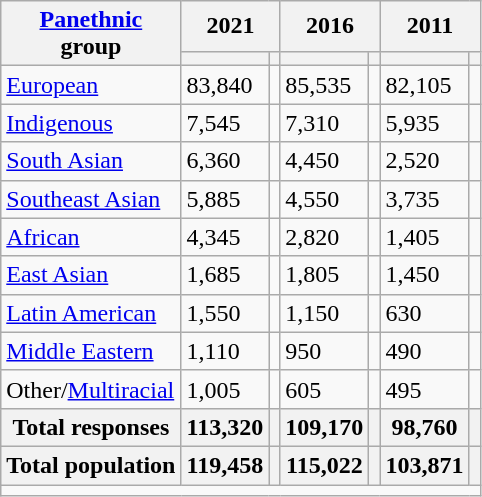<table class="wikitable collapsible sortable">
<tr>
<th rowspan="2"><a href='#'>Panethnic</a><br>group</th>
<th colspan="2">2021</th>
<th colspan="2">2016</th>
<th colspan="2">2011</th>
</tr>
<tr>
<th><a href='#'></a></th>
<th></th>
<th></th>
<th></th>
<th></th>
<th></th>
</tr>
<tr>
<td><a href='#'>European</a></td>
<td>83,840</td>
<td></td>
<td>85,535</td>
<td></td>
<td>82,105</td>
<td></td>
</tr>
<tr>
<td><a href='#'>Indigenous</a></td>
<td>7,545</td>
<td></td>
<td>7,310</td>
<td></td>
<td>5,935</td>
<td></td>
</tr>
<tr>
<td><a href='#'>South Asian</a></td>
<td>6,360</td>
<td></td>
<td>4,450</td>
<td></td>
<td>2,520</td>
<td></td>
</tr>
<tr>
<td><a href='#'>Southeast Asian</a></td>
<td>5,885</td>
<td></td>
<td>4,550</td>
<td></td>
<td>3,735</td>
<td></td>
</tr>
<tr>
<td><a href='#'>African</a></td>
<td>4,345</td>
<td></td>
<td>2,820</td>
<td></td>
<td>1,405</td>
<td></td>
</tr>
<tr>
<td><a href='#'>East Asian</a></td>
<td>1,685</td>
<td></td>
<td>1,805</td>
<td></td>
<td>1,450</td>
<td></td>
</tr>
<tr>
<td><a href='#'>Latin American</a></td>
<td>1,550</td>
<td></td>
<td>1,150</td>
<td></td>
<td>630</td>
<td></td>
</tr>
<tr>
<td><a href='#'>Middle Eastern</a></td>
<td>1,110</td>
<td></td>
<td>950</td>
<td></td>
<td>490</td>
<td></td>
</tr>
<tr>
<td>Other/<a href='#'>Multiracial</a></td>
<td>1,005</td>
<td></td>
<td>605</td>
<td></td>
<td>495</td>
<td></td>
</tr>
<tr>
<th>Total responses</th>
<th>113,320</th>
<th></th>
<th>109,170</th>
<th></th>
<th>98,760</th>
<th></th>
</tr>
<tr>
<th>Total population</th>
<th>119,458</th>
<th></th>
<th>115,022</th>
<th></th>
<th>103,871</th>
<th></th>
</tr>
<tr class="sortbottom">
<td colspan="15"></td>
</tr>
</table>
